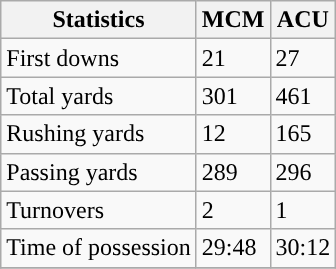<table class="wikitable">
<tr>
<th>Statistics</th>
<th>MCM</th>
<th>ACU</th>
</tr>
<tr>
<td>First downs</td>
<td>21</td>
<td>27</td>
</tr>
<tr>
<td>Total yards</td>
<td>301</td>
<td>461</td>
</tr>
<tr>
<td>Rushing yards</td>
<td>12</td>
<td>165</td>
</tr>
<tr>
<td>Passing yards</td>
<td>289</td>
<td>296</td>
</tr>
<tr>
<td>Turnovers</td>
<td>2</td>
<td>1</td>
</tr>
<tr>
<td>Time of possession</td>
<td>29:48</td>
<td>30:12</td>
</tr>
<tr>
</tr>
</table>
